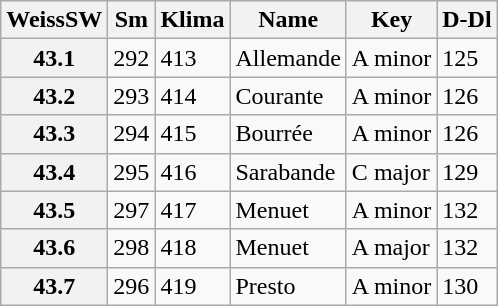<table border="1" class="wikitable sortable">
<tr>
<th data-sort-type="number">WeissSW</th>
<th>Sm</th>
<th>Klima</th>
<th class="unsortable">Name</th>
<th class="unsortable">Key</th>
<th>D-Dl</th>
</tr>
<tr>
<th data-sort-value="1">43.1</th>
<td>292</td>
<td>413</td>
<td>Allemande</td>
<td>A minor</td>
<td>125</td>
</tr>
<tr>
<th data-sort-value="2">43.2</th>
<td>293</td>
<td>414</td>
<td>Courante</td>
<td>A minor</td>
<td>126</td>
</tr>
<tr>
<th data-sort-value="3">43.3</th>
<td>294</td>
<td>415</td>
<td>Bourrée</td>
<td>A minor</td>
<td>126</td>
</tr>
<tr>
<th data-sort-value="4">43.4</th>
<td>295</td>
<td>416</td>
<td>Sarabande</td>
<td>C major</td>
<td>129</td>
</tr>
<tr>
<th data-sort-value="5">43.5</th>
<td>297</td>
<td>417</td>
<td>Menuet</td>
<td>A minor</td>
<td>132</td>
</tr>
<tr>
<th data-sort-value="6">43.6</th>
<td>298</td>
<td>418</td>
<td>Menuet</td>
<td>A major</td>
<td>132</td>
</tr>
<tr>
<th data-sort-value="7">43.7</th>
<td>296</td>
<td>419</td>
<td>Presto</td>
<td>A minor</td>
<td>130</td>
</tr>
</table>
